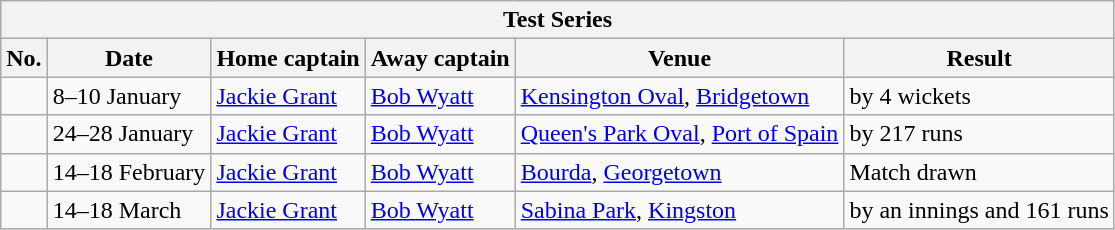<table class="wikitable">
<tr>
<th colspan="9">Test Series</th>
</tr>
<tr>
<th>No.</th>
<th>Date</th>
<th>Home captain</th>
<th>Away captain</th>
<th>Venue</th>
<th>Result</th>
</tr>
<tr>
<td></td>
<td>8–10 January</td>
<td><a href='#'>Jackie Grant</a></td>
<td><a href='#'>Bob Wyatt</a></td>
<td><a href='#'>Kensington Oval</a>, <a href='#'>Bridgetown</a></td>
<td> by 4 wickets</td>
</tr>
<tr>
<td></td>
<td>24–28 January</td>
<td><a href='#'>Jackie Grant</a></td>
<td><a href='#'>Bob Wyatt</a></td>
<td><a href='#'>Queen's Park Oval</a>, <a href='#'>Port of Spain</a></td>
<td> by 217 runs</td>
</tr>
<tr>
<td></td>
<td>14–18 February</td>
<td><a href='#'>Jackie Grant</a></td>
<td><a href='#'>Bob Wyatt</a></td>
<td><a href='#'>Bourda</a>, <a href='#'>Georgetown</a></td>
<td>Match drawn</td>
</tr>
<tr>
<td></td>
<td>14–18 March</td>
<td><a href='#'>Jackie Grant</a></td>
<td><a href='#'>Bob Wyatt</a></td>
<td><a href='#'>Sabina Park</a>, <a href='#'>Kingston</a></td>
<td> by an innings and 161 runs</td>
</tr>
</table>
